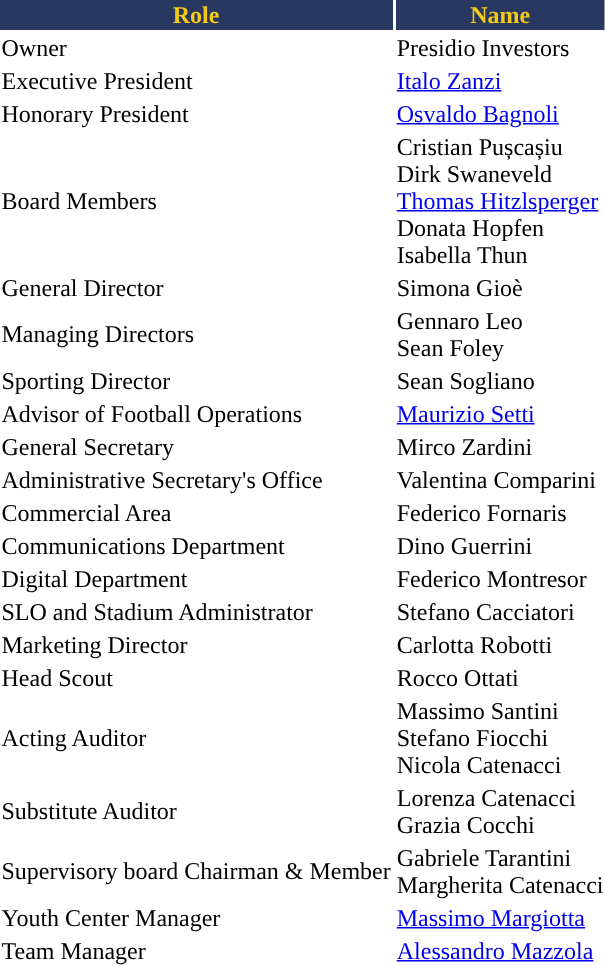<table class="toccolours">
<tr>
<th style="background:#293860;color:#F4CA16;">Role</th>
<th style="background:#293860;color:#F4CA16;">Name</th>
</tr>
<tr>
<td>Owner</td>
<td> Presidio Investors</td>
</tr>
<tr>
<td>Executive President</td>
<td> <a href='#'>Italo Zanzi</a></td>
</tr>
<tr>
<td>Honorary President</td>
<td> <a href='#'>Osvaldo Bagnoli</a></td>
</tr>
<tr>
<td>Board Members</td>
<td> Cristian Pușcașiu <br>  Dirk Swaneveld <br>  <a href='#'>Thomas Hitzlsperger</a> <br>  Donata Hopfen <br>  Isabella Thun</td>
</tr>
<tr>
<td>General Director</td>
<td> Simona Gioè</td>
</tr>
<tr>
<td>Managing Directors</td>
<td> Gennaro Leo <br>  Sean Foley</td>
</tr>
<tr>
<td>Sporting Director</td>
<td> Sean Sogliano</td>
</tr>
<tr>
<td>Advisor of Football Operations</td>
<td> <a href='#'>Maurizio Setti</a></td>
</tr>
<tr>
<td>General Secretary</td>
<td> Mirco Zardini</td>
</tr>
<tr>
<td>Administrative Secretary's Office</td>
<td> Valentina Comparini</td>
</tr>
<tr>
<td>Commercial Area</td>
<td> Federico Fornaris</td>
</tr>
<tr>
<td>Communications Department</td>
<td> Dino Guerrini</td>
</tr>
<tr>
<td>Digital Department</td>
<td> Federico Montresor</td>
</tr>
<tr>
<td>SLO and Stadium Administrator</td>
<td> Stefano Cacciatori</td>
</tr>
<tr>
<td>Marketing Director</td>
<td> Carlotta Robotti</td>
</tr>
<tr>
<td>Head Scout</td>
<td> Rocco Ottati</td>
</tr>
<tr>
<td>Acting Auditor</td>
<td> Massimo Santini <br>  Stefano Fiocchi <br>  Nicola Catenacci</td>
</tr>
<tr>
<td>Substitute Auditor</td>
<td> Lorenza Catenacci <br>  Grazia Cocchi</td>
</tr>
<tr>
<td>Supervisory board Chairman & Member</td>
<td> Gabriele Tarantini <br>  Margherita Catenacci</td>
</tr>
<tr>
<td>Youth Center Manager</td>
<td> <a href='#'>Massimo Margiotta</a></td>
</tr>
<tr>
<td>Team Manager</td>
<td> <a href='#'>Alessandro Mazzola</a></td>
</tr>
</table>
